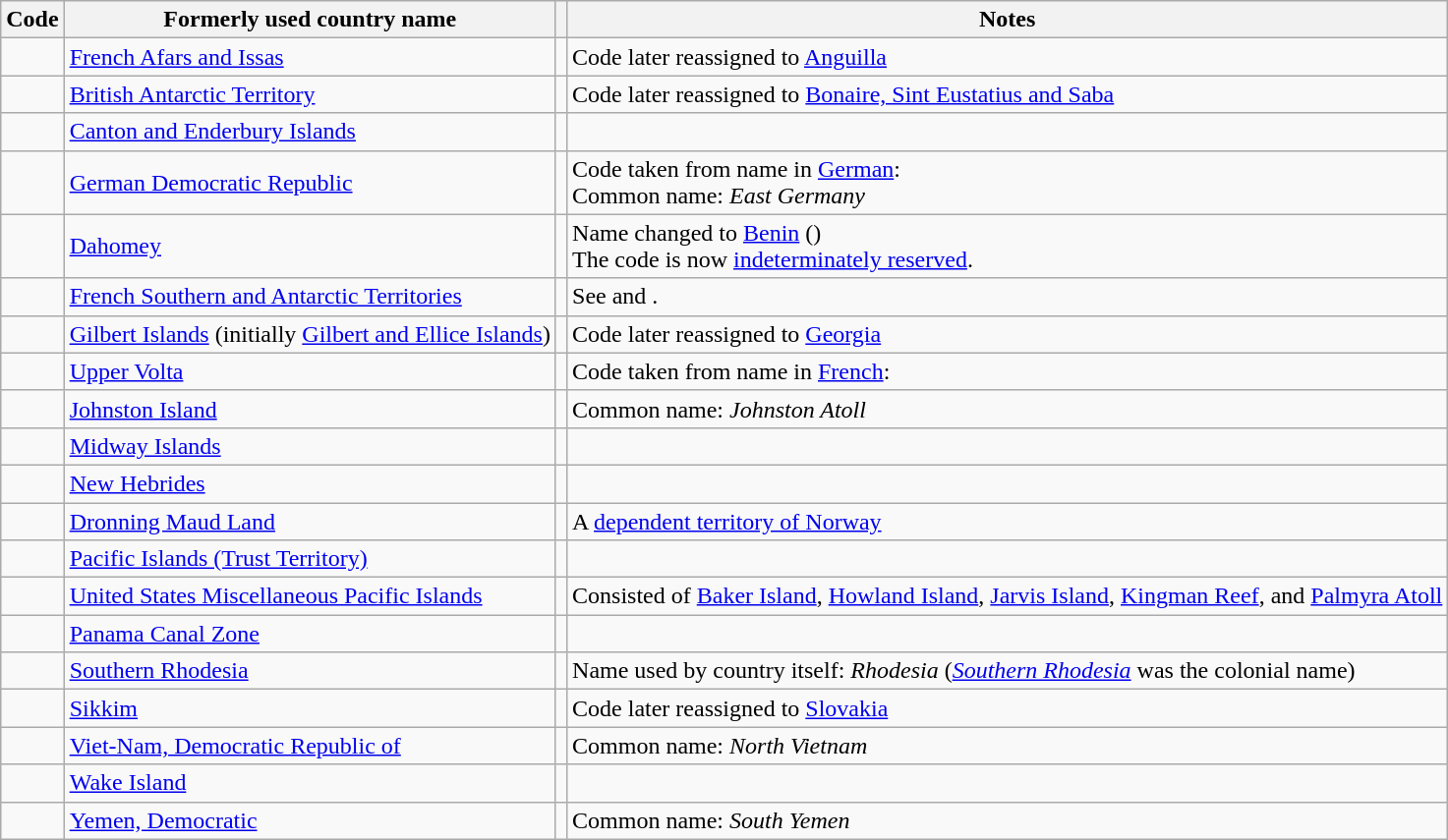<table class="wikitable sortable">
<tr>
<th>Code</th>
<th>Formerly used country name</th>
<th></th>
<th class="unsortable">Notes</th>
</tr>
<tr>
<td></td>
<td><a href='#'>French Afars and Issas</a></td>
<td><a href='#'></a></td>
<td>Code later reassigned to <a href='#'>Anguilla</a></td>
</tr>
<tr>
<td></td>
<td><a href='#'>British Antarctic Territory</a></td>
<td><a href='#'></a></td>
<td>Code later reassigned to <a href='#'>Bonaire, Sint Eustatius and Saba</a></td>
</tr>
<tr>
<td></td>
<td><a href='#'>Canton and Enderbury Islands</a></td>
<td><a href='#'></a></td>
<td></td>
</tr>
<tr>
<td></td>
<td><a href='#'>German Democratic Republic</a></td>
<td><a href='#'></a></td>
<td>Code taken from name in <a href='#'>German</a>: <em></em><br> Common name: <em>East Germany</em></td>
</tr>
<tr>
<td></td>
<td><a href='#'>Dahomey</a></td>
<td><a href='#'></a></td>
<td>Name changed to <a href='#'>Benin</a> ()<br>The code is now <a href='#'>indeterminately reserved</a>.</td>
</tr>
<tr>
<td></td>
<td><a href='#'>French Southern and Antarctic Territories</a></td>
<td><a href='#'></a></td>
<td>See  and .</td>
</tr>
<tr>
<td></td>
<td><a href='#'>Gilbert Islands</a> (initially <a href='#'>Gilbert and Ellice Islands</a>)</td>
<td><a href='#'></a></td>
<td>Code later reassigned to <a href='#'>Georgia</a></td>
</tr>
<tr>
<td></td>
<td><a href='#'>Upper Volta</a></td>
<td><a href='#'></a></td>
<td>Code taken from name in <a href='#'>French</a>: <em></em></td>
</tr>
<tr>
<td></td>
<td><a href='#'>Johnston Island</a></td>
<td><a href='#'></a></td>
<td>Common name: <em>Johnston Atoll</em></td>
</tr>
<tr>
<td></td>
<td><a href='#'>Midway Islands</a></td>
<td><a href='#'></a></td>
<td></td>
</tr>
<tr>
<td></td>
<td><a href='#'>New Hebrides</a></td>
<td><a href='#'></a></td>
<td></td>
</tr>
<tr>
<td></td>
<td><a href='#'>Dronning Maud Land</a></td>
<td><a href='#'></a></td>
<td>A <a href='#'>dependent territory of Norway</a></td>
</tr>
<tr>
<td></td>
<td><a href='#'>Pacific Islands (Trust Territory)</a></td>
<td><a href='#'></a></td>
<td></td>
</tr>
<tr>
<td></td>
<td><a href='#'>United States Miscellaneous Pacific Islands</a></td>
<td><a href='#'></a></td>
<td>Consisted of <a href='#'>Baker Island</a>, <a href='#'>Howland Island</a>, <a href='#'>Jarvis Island</a>, <a href='#'>Kingman Reef</a>, and <a href='#'>Palmyra Atoll</a></td>
</tr>
<tr>
<td></td>
<td><a href='#'>Panama Canal Zone</a></td>
<td><a href='#'></a></td>
<td></td>
</tr>
<tr>
<td></td>
<td><a href='#'>Southern Rhodesia</a></td>
<td><a href='#'></a></td>
<td>Name used by country itself: <em>Rhodesia</em> (<em><a href='#'>Southern Rhodesia</a></em> was the colonial name)</td>
</tr>
<tr>
<td></td>
<td><a href='#'>Sikkim</a></td>
<td><a href='#'></a></td>
<td>Code later reassigned to <a href='#'>Slovakia</a></td>
</tr>
<tr>
<td></td>
<td><a href='#'>Viet-Nam, Democratic Republic of</a></td>
<td><a href='#'></a></td>
<td>Common name: <em>North Vietnam</em></td>
</tr>
<tr>
<td></td>
<td><a href='#'>Wake Island</a></td>
<td><a href='#'></a></td>
<td></td>
</tr>
<tr>
<td></td>
<td><a href='#'>Yemen, Democratic</a></td>
<td><a href='#'></a></td>
<td>Common name: <em>South Yemen</em></td>
</tr>
</table>
